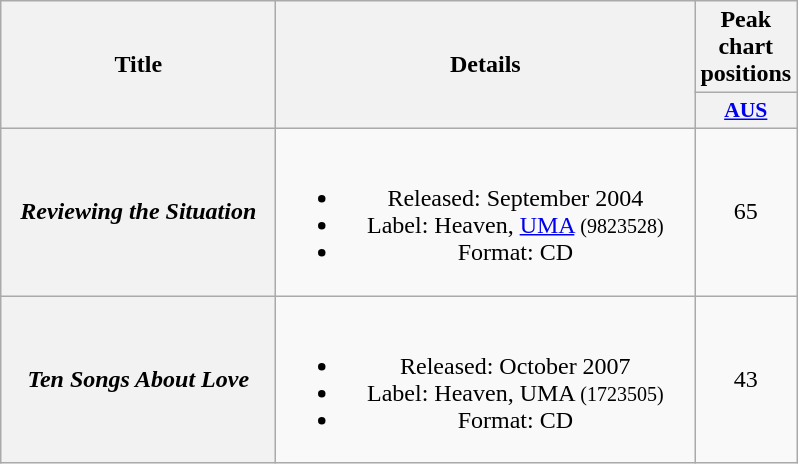<table class="wikitable plainrowheaders" style="text-align:center;" border="1">
<tr>
<th scope="col" rowspan="2" style="width:11em;">Title</th>
<th scope="col" rowspan="2" style="width:17em;">Details</th>
<th scope="col" colspan="1">Peak chart positions</th>
</tr>
<tr>
<th scope="col" style="width:3em;font-size:90%;"><a href='#'>AUS</a><br></th>
</tr>
<tr>
<th scope="row"><em>Reviewing the Situation</em></th>
<td><br><ul><li>Released: September 2004</li><li>Label: Heaven, <a href='#'>UMA</a> <small>(9823528)</small></li><li>Format: CD</li></ul></td>
<td>65</td>
</tr>
<tr>
<th scope="row"><em>Ten Songs About Love</em></th>
<td><br><ul><li>Released: October 2007</li><li>Label: Heaven, UMA <small>(1723505)</small></li><li>Format: CD</li></ul></td>
<td>43</td>
</tr>
</table>
